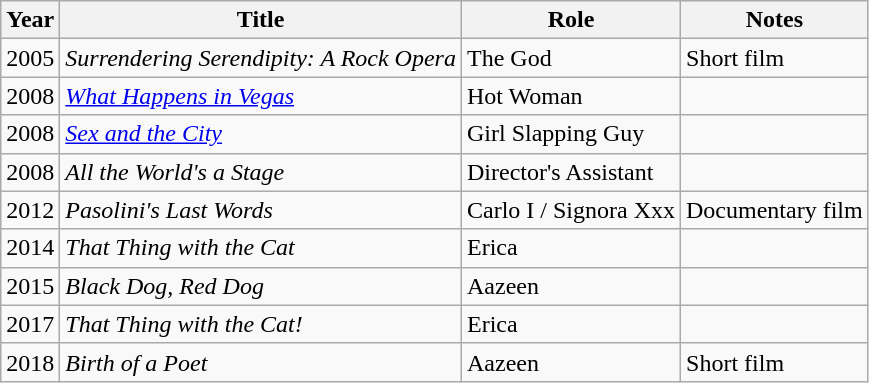<table class="wikitable sortable">
<tr>
<th>Year</th>
<th>Title</th>
<th>Role</th>
<th class="unsortable">Notes</th>
</tr>
<tr>
<td>2005</td>
<td><em>Surrendering Serendipity: A Rock Opera</em></td>
<td>The God</td>
<td>Short film</td>
</tr>
<tr>
<td>2008</td>
<td><em><a href='#'>What Happens in Vegas</a></em></td>
<td>Hot Woman</td>
<td></td>
</tr>
<tr>
<td>2008</td>
<td><em><a href='#'>Sex and the City</a></em></td>
<td>Girl Slapping Guy</td>
<td></td>
</tr>
<tr>
<td>2008</td>
<td><em>All the World's a Stage</em></td>
<td>Director's Assistant</td>
<td></td>
</tr>
<tr>
<td>2012</td>
<td><em>Pasolini's Last Words</em></td>
<td>Carlo I / Signora Xxx</td>
<td>Documentary film</td>
</tr>
<tr>
<td>2014</td>
<td><em>That Thing with the Cat</em></td>
<td>Erica</td>
<td></td>
</tr>
<tr>
<td>2015</td>
<td><em>Black Dog, Red Dog</em></td>
<td>Aazeen</td>
<td></td>
</tr>
<tr>
<td>2017</td>
<td><em>That Thing with the Cat!</em></td>
<td>Erica</td>
<td></td>
</tr>
<tr>
<td>2018</td>
<td><em>Birth of a Poet</em></td>
<td>Aazeen</td>
<td>Short film</td>
</tr>
</table>
